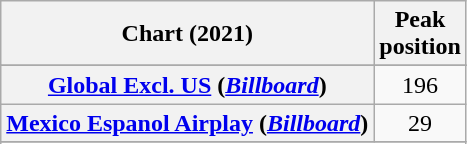<table class="wikitable sortable plainrowheaders" style="text-align:center">
<tr>
<th scope="col">Chart (2021)</th>
<th scope="col">Peak<br>position</th>
</tr>
<tr>
</tr>
<tr>
<th scope="row"><a href='#'>Global Excl. US</a> (<em><a href='#'>Billboard</a></em>)</th>
<td>196</td>
</tr>
<tr>
<th scope="row"><a href='#'>Mexico Espanol Airplay</a> (<a href='#'><em>Billboard</em></a>)</th>
<td>29</td>
</tr>
<tr>
</tr>
<tr>
</tr>
<tr>
</tr>
<tr>
</tr>
</table>
